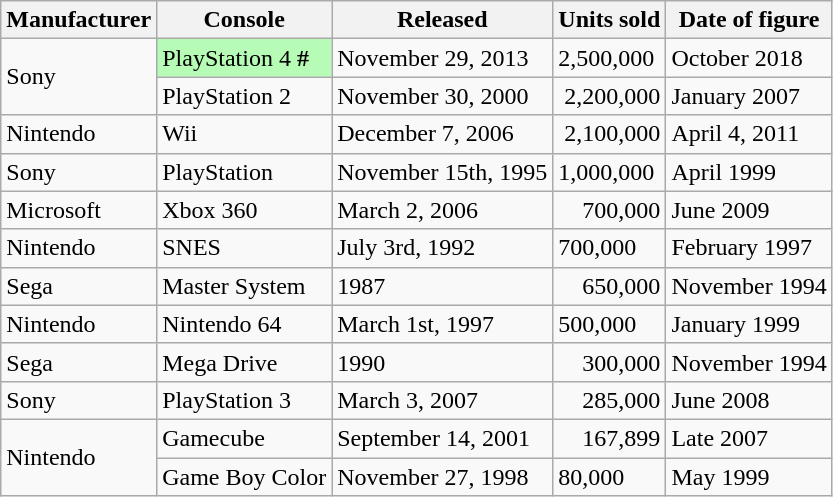<table class="wikitable sortable">
<tr>
<th>Manufacturer</th>
<th>Console</th>
<th>Released</th>
<th>Units sold</th>
<th>Date of figure</th>
</tr>
<tr>
<td rowspan="2">Sony</td>
<td style="background:#b6fcb6;">PlayStation 4 <strong>#</strong></td>
<td>November 29, 2013</td>
<td>2,500,000</td>
<td>October 2018</td>
</tr>
<tr>
<td>PlayStation 2</td>
<td>November 30, 2000</td>
<td align="right">2,200,000</td>
<td>January 2007</td>
</tr>
<tr>
<td>Nintendo</td>
<td>Wii</td>
<td>December 7, 2006</td>
<td align=right>2,100,000</td>
<td>April 4, 2011</td>
</tr>
<tr>
<td>Sony</td>
<td>PlayStation</td>
<td>November 15th, 1995</td>
<td>1,000,000</td>
<td>April 1999</td>
</tr>
<tr>
<td>Microsoft</td>
<td>Xbox 360</td>
<td>March 2, 2006</td>
<td align=right>700,000</td>
<td>June 2009</td>
</tr>
<tr>
<td>Nintendo</td>
<td>SNES</td>
<td>July 3rd, 1992 </td>
<td>700,000</td>
<td>February 1997</td>
</tr>
<tr>
<td>Sega</td>
<td>Master System</td>
<td>1987</td>
<td align=right>650,000</td>
<td>November 1994</td>
</tr>
<tr>
<td>Nintendo</td>
<td>Nintendo 64</td>
<td>March 1st, 1997</td>
<td>500,000</td>
<td>January 1999</td>
</tr>
<tr>
<td>Sega</td>
<td>Mega Drive</td>
<td>1990</td>
<td align="right">300,000</td>
<td>November 1994</td>
</tr>
<tr>
<td>Sony</td>
<td>PlayStation 3</td>
<td>March 3, 2007</td>
<td align=right>285,000</td>
<td>June 2008</td>
</tr>
<tr>
<td rowspan="2">Nintendo</td>
<td>Gamecube</td>
<td>September 14, 2001</td>
<td align=right>167,899</td>
<td>Late 2007</td>
</tr>
<tr>
<td>Game Boy Color</td>
<td>November 27, 1998</td>
<td>80,000</td>
<td>May 1999</td>
</tr>
</table>
